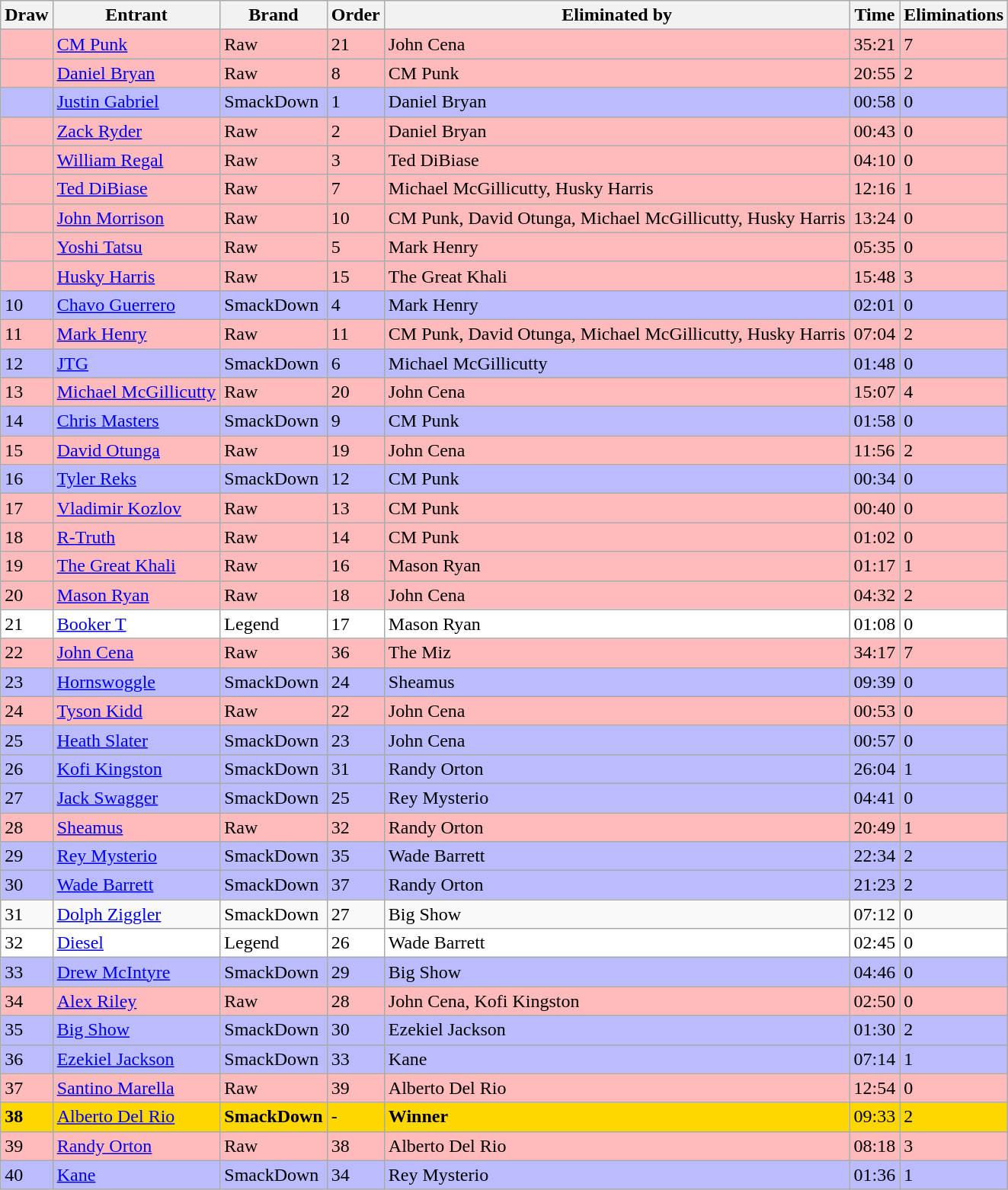<table class="wikitable sortable">
<tr>
<th>Draw</th>
<th>Entrant</th>
<th>Brand</th>
<th>Order</th>
<th>Eliminated by</th>
<th>Time</th>
<th>Eliminations</th>
</tr>
<tr style="background: #FBB;">
<td></td>
<td><a href='#'>CM Punk</a></td>
<td>Raw</td>
<td>21</td>
<td>John Cena</td>
<td>35:21</td>
<td>7</td>
</tr>
<tr style="background: #FBB;">
<td></td>
<td><a href='#'>Daniel Bryan</a></td>
<td>Raw</td>
<td>8</td>
<td>CM Punk</td>
<td>20:55</td>
<td>2</td>
</tr>
<tr style="background:#BBF;">
<td></td>
<td><a href='#'>Justin Gabriel</a></td>
<td>SmackDown</td>
<td>1</td>
<td>Daniel Bryan</td>
<td>00:58</td>
<td>0</td>
</tr>
<tr style="background:#FBB;">
<td></td>
<td><a href='#'>Zack Ryder</a></td>
<td>Raw</td>
<td>2</td>
<td>Daniel Bryan</td>
<td>00:43</td>
<td>0</td>
</tr>
<tr style="background: #FBB;">
<td></td>
<td><a href='#'>William Regal</a></td>
<td>Raw</td>
<td>3</td>
<td>Ted DiBiase</td>
<td>04:10</td>
<td>0</td>
</tr>
<tr style="background: #FBB;">
<td></td>
<td><a href='#'>Ted DiBiase</a></td>
<td>Raw</td>
<td>7</td>
<td>Michael McGillicutty, Husky Harris</td>
<td>12:16</td>
<td>1</td>
</tr>
<tr style="background: #FBB;">
<td></td>
<td><a href='#'>John Morrison</a></td>
<td>Raw</td>
<td>10</td>
<td>CM Punk, David Otunga, Michael McGillicutty, Husky Harris</td>
<td>13:24</td>
<td>0</td>
</tr>
<tr style="background: #FBB;">
<td></td>
<td><a href='#'>Yoshi Tatsu</a></td>
<td>Raw</td>
<td>5</td>
<td>Mark Henry</td>
<td>05:35</td>
<td>0</td>
</tr>
<tr style="background: #FBB;">
<td></td>
<td><a href='#'>Husky Harris</a></td>
<td>Raw</td>
<td>15</td>
<td>The Great Khali</td>
<td>15:48</td>
<td>3</td>
</tr>
<tr style="background:#BBF;">
<td>10</td>
<td><a href='#'>Chavo Guerrero</a></td>
<td>SmackDown</td>
<td>4</td>
<td>Mark Henry</td>
<td>02:01</td>
<td>0</td>
</tr>
<tr style="background: #FBB;">
<td>11</td>
<td><a href='#'>Mark Henry</a></td>
<td>Raw</td>
<td>11</td>
<td>CM Punk, David Otunga, Michael McGillicutty, Husky Harris</td>
<td>07:04</td>
<td>2</td>
</tr>
<tr style="background:#BBF;">
<td>12</td>
<td><a href='#'>JTG</a></td>
<td>SmackDown</td>
<td>6</td>
<td>Michael McGillicutty</td>
<td>01:48</td>
<td>0</td>
</tr>
<tr style="background: #FBB;">
<td>13</td>
<td><a href='#'>Michael McGillicutty</a></td>
<td>Raw</td>
<td>20</td>
<td>John Cena</td>
<td>15:07</td>
<td>4</td>
</tr>
<tr style="background:#BBF;">
<td>14</td>
<td><a href='#'>Chris Masters</a></td>
<td>SmackDown</td>
<td>9</td>
<td>CM Punk</td>
<td>01:58</td>
<td>0</td>
</tr>
<tr style="background: #FBB;">
<td>15</td>
<td><a href='#'>David Otunga</a></td>
<td>Raw</td>
<td>19</td>
<td>John Cena</td>
<td>11:56</td>
<td>2</td>
</tr>
<tr style="background:#BBF;">
<td>16</td>
<td><a href='#'>Tyler Reks</a></td>
<td>SmackDown</td>
<td>12</td>
<td>CM Punk</td>
<td>00:34</td>
<td>0</td>
</tr>
<tr style="background: #FBB;">
<td>17</td>
<td><a href='#'>Vladimir Kozlov</a></td>
<td>Raw</td>
<td>13</td>
<td>CM Punk</td>
<td>00:40</td>
<td>0</td>
</tr>
<tr style="background: #FBB;">
<td>18</td>
<td><a href='#'>R-Truth</a></td>
<td>Raw</td>
<td>14</td>
<td>CM Punk</td>
<td>01:02</td>
<td>0</td>
</tr>
<tr style="background: #FBB;">
<td>19</td>
<td><a href='#'>The Great Khali</a></td>
<td>Raw</td>
<td>16</td>
<td>Mason Ryan</td>
<td>01:17</td>
<td>1</td>
</tr>
<tr style="background: #FBB;">
<td>20</td>
<td><a href='#'>Mason Ryan</a></td>
<td>Raw</td>
<td>18</td>
<td>John Cena</td>
<td>04:32</td>
<td>2</td>
</tr>
<tr style="background:#FFF;">
<td>21</td>
<td><a href='#'>Booker T</a></td>
<td>Legend</td>
<td>17</td>
<td>Mason Ryan</td>
<td>01:08</td>
<td>0</td>
</tr>
<tr style="background: #FBB;">
<td>22</td>
<td><a href='#'>John Cena</a></td>
<td>Raw</td>
<td>36</td>
<td>The Miz</td>
<td>34:17</td>
<td>7</td>
</tr>
<tr style="background:#BBF;">
<td>23</td>
<td><a href='#'>Hornswoggle</a></td>
<td>SmackDown</td>
<td>24</td>
<td>Sheamus</td>
<td>09:39</td>
<td>0</td>
</tr>
<tr style="background: #FBB;">
<td>24</td>
<td><a href='#'>Tyson Kidd</a></td>
<td>Raw</td>
<td>22</td>
<td>John Cena</td>
<td>00:53</td>
<td>0</td>
</tr>
<tr style="background:#BBF;">
<td>25</td>
<td><a href='#'>Heath Slater</a></td>
<td>SmackDown</td>
<td>23</td>
<td>John Cena</td>
<td>00:57</td>
<td>0</td>
</tr>
<tr style="background:#BBF;">
<td>26</td>
<td><a href='#'>Kofi Kingston</a></td>
<td>SmackDown</td>
<td>31</td>
<td>Randy Orton</td>
<td>26:04</td>
<td>1</td>
</tr>
<tr style="background:#BBF;">
<td>27</td>
<td><a href='#'>Jack Swagger</a></td>
<td>SmackDown</td>
<td>25</td>
<td>Rey Mysterio</td>
<td>04:41</td>
<td>0</td>
</tr>
<tr style="background: #FBB;">
<td>28</td>
<td><a href='#'>Sheamus</a></td>
<td>Raw</td>
<td>32</td>
<td>Randy Orton</td>
<td>20:49</td>
<td>1</td>
</tr>
<tr style="background:#BBF;">
<td>29</td>
<td><a href='#'>Rey Mysterio</a></td>
<td>SmackDown</td>
<td>35</td>
<td>Wade Barrett</td>
<td>22:34</td>
<td>2</td>
</tr>
<tr style="background:#BBF;">
<td>30</td>
<td><a href='#'>Wade Barrett</a></td>
<td>SmackDown</td>
<td>37</td>
<td>Randy Orton</td>
<td>21:23</td>
<td>2</td>
</tr>
<tr -style="background:#BBF;">
<td>31</td>
<td><a href='#'>Dolph Ziggler</a></td>
<td>SmackDown</td>
<td>27</td>
<td>Big Show</td>
<td>07:12</td>
<td>0</td>
</tr>
<tr style="background:#FFF;">
<td>32</td>
<td><a href='#'>Diesel</a></td>
<td>Legend</td>
<td>26</td>
<td>Wade Barrett</td>
<td>02:45</td>
<td>0</td>
</tr>
<tr style="background:#BBF;">
<td>33</td>
<td><a href='#'>Drew McIntyre</a></td>
<td>SmackDown</td>
<td>29</td>
<td>Big Show</td>
<td>04:46</td>
<td>0</td>
</tr>
<tr style="background: #FBB;">
<td>34</td>
<td><a href='#'>Alex Riley</a></td>
<td>Raw</td>
<td>28</td>
<td>John Cena, Kofi Kingston</td>
<td>02:50</td>
<td>0</td>
</tr>
<tr style="background:#BBF;">
<td>35</td>
<td><a href='#'>Big Show</a></td>
<td>SmackDown</td>
<td>30</td>
<td>Ezekiel Jackson</td>
<td>01:30</td>
<td>2</td>
</tr>
<tr style="background:#BBF;">
<td>36</td>
<td><a href='#'>Ezekiel Jackson</a></td>
<td>SmackDown</td>
<td>33</td>
<td>Kane</td>
<td>07:14</td>
<td>1</td>
</tr>
<tr style="background: #FBB;">
<td>37</td>
<td><a href='#'>Santino Marella</a></td>
<td>Raw</td>
<td>39</td>
<td>Alberto Del Rio</td>
<td>12:54</td>
<td>0</td>
</tr>
<tr style="background:gold;">
<td><strong>38</strong></td>
<td><a href='#'>Alberto Del Rio</a></td>
<td><strong>SmackDown</strong></td>
<td>-</td>
<td><strong>Winner</strong></td>
<td>09:33</td>
<td>2</td>
</tr>
<tr style="background: #FBB;">
<td>39</td>
<td><a href='#'>Randy Orton</a></td>
<td>Raw</td>
<td>38</td>
<td>Alberto Del Rio</td>
<td>08:18</td>
<td>3</td>
</tr>
<tr style="background:#BBF;">
<td>40</td>
<td><a href='#'>Kane</a></td>
<td>SmackDown</td>
<td>34</td>
<td>Rey Mysterio</td>
<td>01:36</td>
<td>1</td>
</tr>
</table>
